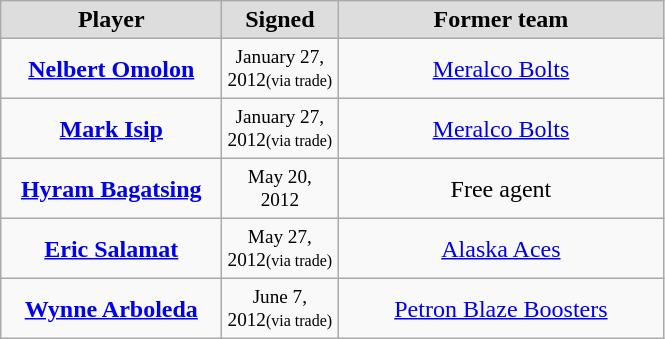<table class="wikitable" style="text-align: center">
<tr align="center" bgcolor="#dddddd">
<td style="width:140px"><strong>Player</strong></td>
<td style="width:70px"><strong>Signed</strong></td>
<td style="width:210px"><strong>Former team</strong></td>
</tr>
<tr style="height:40px">
<td><strong><a href='#'>Nelbert Omolon</a></strong></td>
<td style="font-size: 80%">January 27, 2012<small>(via trade)</small></td>
<td><a href='#'>Meralco Bolts</a></td>
</tr>
<tr style="height:40px">
<td><strong><a href='#'>Mark Isip</a></strong></td>
<td style="font-size: 80%">January 27, 2012<small>(via trade)</small></td>
<td><a href='#'>Meralco Bolts</a></td>
</tr>
<tr style="height:40px">
<td><strong><a href='#'>Hyram Bagatsing</a></strong></td>
<td style="font-size: 80%">May 20, 2012</td>
<td>Free agent</td>
</tr>
<tr style="height:40px">
<td><strong><a href='#'>Eric Salamat</a></strong></td>
<td style="font-size: 80%">May 27, 2012<small>(via trade)</small></td>
<td><a href='#'>Alaska Aces</a></td>
</tr>
<tr style="height:40px">
<td><strong><a href='#'>Wynne Arboleda</a></strong></td>
<td style="font-size: 80%">June 7, 2012<small>(via trade)</small></td>
<td><a href='#'>Petron Blaze Boosters</a></td>
</tr>
</table>
